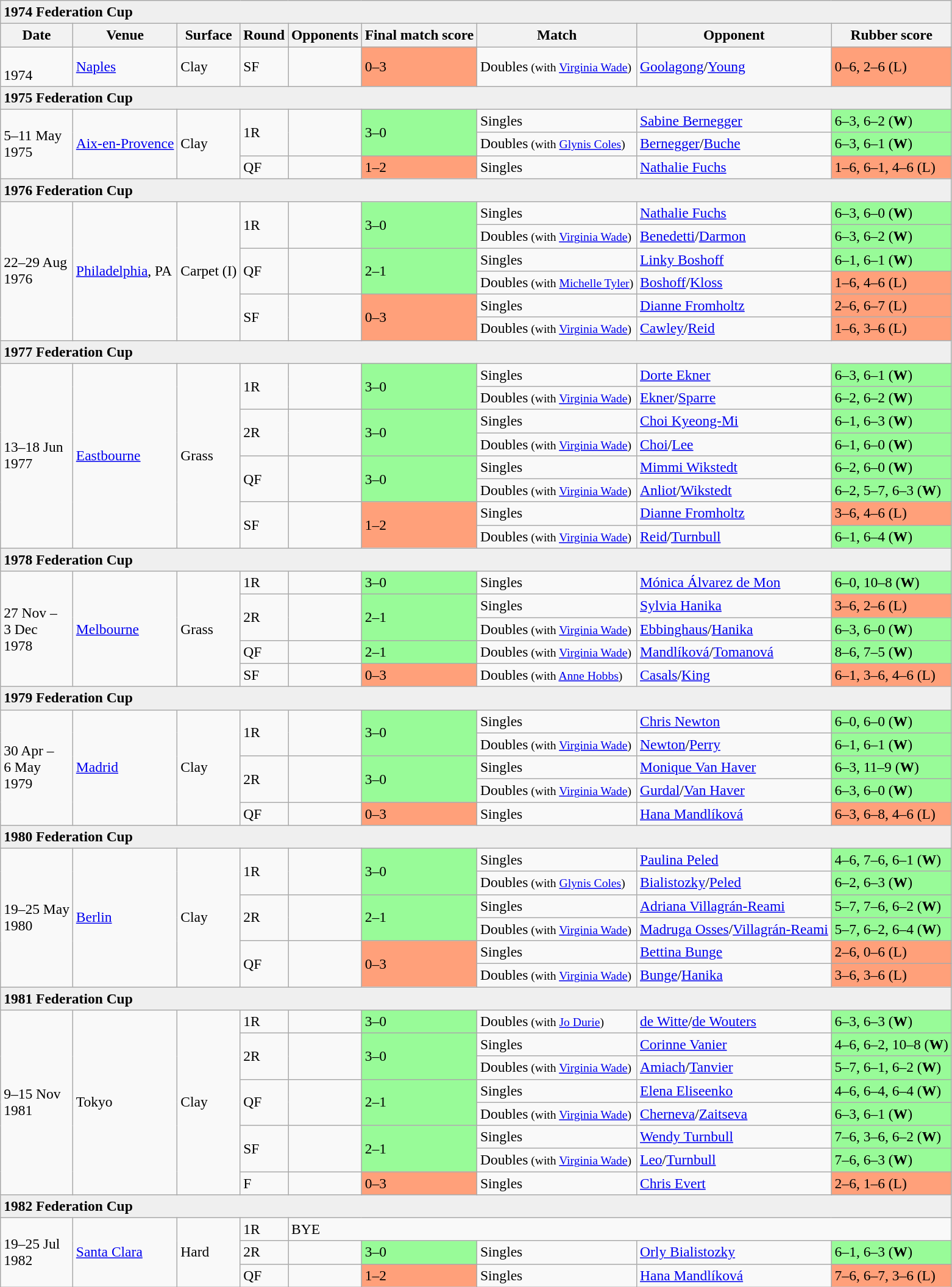<table class="wikitable" style="font-size:98%;">
<tr style="background:#efefef;">
<td colspan="9"><strong>1974 Federation Cup</strong></td>
</tr>
<tr>
<th>Date</th>
<th>Venue</th>
<th>Surface</th>
<th>Round</th>
<th>Opponents</th>
<th>Final match score</th>
<th>Match</th>
<th>Opponent</th>
<th>Rubber score</th>
</tr>
<tr>
<td><br>1974</td>
<td><a href='#'>Naples</a></td>
<td>Clay</td>
<td align="centre">SF</td>
<td></td>
<td align="centre" bgcolor="#ffa07a">0–3</td>
<td>Doubles<small> (with <a href='#'>Virginia Wade</a>)</small></td>
<td><a href='#'>Goolagong</a>/<a href='#'>Young</a></td>
<td bgcolor="#ffa07a">0–6, 2–6 (L)</td>
</tr>
<tr style="background:#efefef;">
<td colspan="9"><strong>1975 Federation Cup</strong></td>
</tr>
<tr>
<td rowspan="3">5–11 May<br>1975</td>
<td rowspan="3"><a href='#'>Aix-en-Provence</a></td>
<td rowspan="3">Clay</td>
<td rowspan="2" align="centre">1R</td>
<td rowspan="2"></td>
<td align="centre" bgcolor="#98fb98" rowspan="2">3–0</td>
<td>Singles</td>
<td><a href='#'>Sabine Bernegger</a></td>
<td bgcolor="#98fb98">6–3, 6–2 (<strong>W</strong>)</td>
</tr>
<tr>
<td>Doubles<small> (with <a href='#'>Glynis Coles</a>)</small></td>
<td><a href='#'>Bernegger</a>/<a href='#'>Buche</a></td>
<td bgcolor="#98fb98">6–3, 6–1 (<strong>W</strong>)</td>
</tr>
<tr>
<td align="centre">QF</td>
<td></td>
<td align="centre" bgcolor="#ffa07a">1–2</td>
<td>Singles</td>
<td><a href='#'>Nathalie Fuchs</a></td>
<td bgcolor="#ffa07a">1–6, 6–1, 4–6 (L)</td>
</tr>
<tr style="background:#efefef;">
<td colspan="9"><strong>1976 Federation Cup</strong></td>
</tr>
<tr>
<td rowspan="6">22–29 Aug<br>1976</td>
<td rowspan="6"><a href='#'>Philadelphia</a>, PA</td>
<td rowspan="6">Carpet (I)</td>
<td rowspan="2" align="centre">1R</td>
<td rowspan="2"></td>
<td align="centre" bgcolor="#98fb98" rowspan="2">3–0</td>
<td>Singles</td>
<td><a href='#'>Nathalie Fuchs</a></td>
<td bgcolor="#98fb98">6–3, 6–0 (<strong>W</strong>)</td>
</tr>
<tr>
<td>Doubles<small> (with <a href='#'>Virginia Wade</a>)</small></td>
<td><a href='#'>Benedetti</a>/<a href='#'>Darmon</a></td>
<td bgcolor="#98fb98">6–3, 6–2 (<strong>W</strong>)</td>
</tr>
<tr>
<td rowspan="2" align="centre">QF</td>
<td rowspan="2"></td>
<td align="centre" bgcolor="#98fb98" rowspan="2">2–1</td>
<td>Singles</td>
<td><a href='#'>Linky Boshoff</a></td>
<td bgcolor="#98fb98">6–1, 6–1 (<strong>W</strong>)</td>
</tr>
<tr>
<td>Doubles<small> (with <a href='#'>Michelle Tyler</a>)</small></td>
<td><a href='#'>Boshoff</a>/<a href='#'>Kloss</a></td>
<td bgcolor="#ffa07a">1–6, 4–6 (L)</td>
</tr>
<tr>
<td rowspan="2" align="centre">SF</td>
<td rowspan="2"></td>
<td align="centre" bgcolor="#ffa07a" rowspan="2">0–3</td>
<td>Singles</td>
<td><a href='#'>Dianne Fromholtz</a></td>
<td bgcolor="#ffa07a">2–6, 6–7 (L)</td>
</tr>
<tr>
<td>Doubles<small> (with <a href='#'>Virginia Wade</a>)</small></td>
<td><a href='#'>Cawley</a>/<a href='#'>Reid</a></td>
<td bgcolor="#ffa07a">1–6, 3–6 (L)</td>
</tr>
<tr style="background:#efefef;">
<td colspan="9"><strong>1977 Federation Cup</strong></td>
</tr>
<tr>
<td rowspan="8">13–18 Jun<br>1977</td>
<td rowspan="8"><a href='#'>Eastbourne</a></td>
<td rowspan="8">Grass</td>
<td rowspan="2" align="centre">1R</td>
<td rowspan="2"></td>
<td align="centre" bgcolor="#98fb98" rowspan="2">3–0</td>
<td>Singles</td>
<td><a href='#'>Dorte Ekner</a></td>
<td bgcolor="#98fb98">6–3, 6–1 (<strong>W</strong>)</td>
</tr>
<tr>
<td>Doubles<small> (with <a href='#'>Virginia Wade</a>)</small></td>
<td><a href='#'>Ekner</a>/<a href='#'>Sparre</a></td>
<td bgcolor="#98fb98">6–2, 6–2 (<strong>W</strong>)</td>
</tr>
<tr>
<td rowspan="2" align="centre">2R</td>
<td rowspan="2"></td>
<td align="centre" bgcolor="#98fb98" rowspan="2">3–0</td>
<td>Singles</td>
<td><a href='#'>Choi Kyeong-Mi</a></td>
<td bgcolor="#98fb98">6–1, 6–3 (<strong>W</strong>)</td>
</tr>
<tr>
<td>Doubles<small> (with <a href='#'>Virginia Wade</a>)</small></td>
<td><a href='#'>Choi</a>/<a href='#'>Lee</a></td>
<td bgcolor="#98fb98">6–1, 6–0 (<strong>W</strong>)</td>
</tr>
<tr>
<td rowspan="2" align="centre">QF</td>
<td rowspan="2"></td>
<td align="centre" bgcolor="#98fb98" rowspan="2">3–0</td>
<td>Singles</td>
<td><a href='#'>Mimmi Wikstedt</a></td>
<td bgcolor="#98fb98">6–2, 6–0 (<strong>W</strong>)</td>
</tr>
<tr>
<td>Doubles<small> (with <a href='#'>Virginia Wade</a>)</small></td>
<td><a href='#'>Anliot</a>/<a href='#'>Wikstedt</a></td>
<td bgcolor="#98fb98">6–2, 5–7, 6–3 (<strong>W</strong>)</td>
</tr>
<tr>
<td rowspan="2" align="centre">SF</td>
<td rowspan="2"></td>
<td align="centre" bgcolor="#ffa07a" rowspan="2">1–2</td>
<td>Singles</td>
<td><a href='#'>Dianne Fromholtz</a></td>
<td bgcolor="#ffa07a">3–6, 4–6 (L)</td>
</tr>
<tr>
<td>Doubles<small> (with <a href='#'>Virginia Wade</a>)</small></td>
<td><a href='#'>Reid</a>/<a href='#'>Turnbull</a></td>
<td bgcolor="#98fb98">6–1, 6–4 (<strong>W</strong>)</td>
</tr>
<tr style="background:#efefef;">
<td colspan="9"><strong>1978 Federation Cup</strong></td>
</tr>
<tr>
<td rowspan="5">27 Nov –<br>3 Dec<br>1978</td>
<td rowspan="5"><a href='#'>Melbourne</a></td>
<td rowspan="5">Grass</td>
<td align="centre">1R</td>
<td></td>
<td align="centre" bgcolor="#98fb98">3–0</td>
<td>Singles</td>
<td><a href='#'>Mónica Álvarez de Mon</a></td>
<td bgcolor="#98fb98">6–0, 10–8 (<strong>W</strong>)</td>
</tr>
<tr>
<td rowspan="2" align="centre">2R</td>
<td rowspan="2"></td>
<td align="centre" bgcolor="#98fb98" rowspan="2">2–1</td>
<td>Singles</td>
<td><a href='#'>Sylvia Hanika</a></td>
<td bgcolor="#ffa07a">3–6, 2–6 (L)</td>
</tr>
<tr>
<td>Doubles<small> (with <a href='#'>Virginia Wade</a>)</small></td>
<td><a href='#'>Ebbinghaus</a>/<a href='#'>Hanika</a></td>
<td bgcolor="#98fb98">6–3, 6–0 (<strong>W</strong>)</td>
</tr>
<tr>
<td align="centre">QF</td>
<td></td>
<td align="centre" bgcolor="#98fb98">2–1</td>
<td>Doubles<small> (with <a href='#'>Virginia Wade</a>)</small></td>
<td><a href='#'>Mandlíková</a>/<a href='#'>Tomanová</a></td>
<td bgcolor="#98fb98">8–6, 7–5 (<strong>W</strong>)</td>
</tr>
<tr>
<td align="centre">SF</td>
<td></td>
<td align="centre" bgcolor="#ffa07a">0–3</td>
<td>Doubles<small> (with <a href='#'>Anne Hobbs</a>)</small></td>
<td><a href='#'>Casals</a>/<a href='#'>King</a></td>
<td bgcolor="#ffa07a">6–1, 3–6, 4–6 (L)</td>
</tr>
<tr style="background:#efefef;">
<td colspan="9"><strong>1979 Federation Cup</strong></td>
</tr>
<tr>
<td rowspan="5">30 Apr –<br>6 May<br>1979</td>
<td rowspan="5"><a href='#'>Madrid</a></td>
<td rowspan="5">Clay</td>
<td rowspan="2" align="centre">1R</td>
<td rowspan="2"></td>
<td align="centre" bgcolor="#98fb98" rowspan="2">3–0</td>
<td>Singles</td>
<td><a href='#'>Chris Newton</a></td>
<td bgcolor="#98fb98">6–0, 6–0 (<strong>W</strong>)</td>
</tr>
<tr>
<td>Doubles<small> (with <a href='#'>Virginia Wade</a>)</small></td>
<td><a href='#'>Newton</a>/<a href='#'>Perry</a></td>
<td bgcolor="#98fb98">6–1, 6–1 (<strong>W</strong>)</td>
</tr>
<tr>
<td rowspan="2" align="centre">2R</td>
<td rowspan="2"></td>
<td align="centre" bgcolor="#98fb98" rowspan="2">3–0</td>
<td>Singles</td>
<td><a href='#'>Monique Van Haver</a></td>
<td bgcolor="#98fb98">6–3, 11–9 (<strong>W</strong>)</td>
</tr>
<tr>
<td>Doubles<small> (with <a href='#'>Virginia Wade</a>)</small></td>
<td><a href='#'>Gurdal</a>/<a href='#'>Van Haver</a></td>
<td bgcolor="#98fb98">6–3, 6–0 (<strong>W</strong>)</td>
</tr>
<tr>
<td align="centre">QF</td>
<td></td>
<td align="centre" bgcolor="#ffa07a">0–3</td>
<td>Singles</td>
<td><a href='#'>Hana Mandlíková</a></td>
<td bgcolor="#ffa07a">6–3, 6–8, 4–6 (L)</td>
</tr>
<tr style="background:#efefef;">
<td colspan="9"><strong>1980 Federation Cup</strong></td>
</tr>
<tr>
<td rowspan="6">19–25 May<br>1980</td>
<td rowspan="6"><a href='#'>Berlin</a></td>
<td rowspan="6">Clay</td>
<td rowspan="2" align="centre">1R</td>
<td rowspan="2"></td>
<td align="centre" bgcolor="#98fb98" rowspan="2">3–0</td>
<td>Singles</td>
<td><a href='#'>Paulina Peled</a></td>
<td bgcolor="#98fb98">4–6, 7–6, 6–1 (<strong>W</strong>)</td>
</tr>
<tr>
<td>Doubles<small> (with <a href='#'>Glynis Coles</a>)</small></td>
<td><a href='#'>Bialistozky</a>/<a href='#'>Peled</a></td>
<td bgcolor="#98fb98">6–2, 6–3 (<strong>W</strong>)</td>
</tr>
<tr>
<td rowspan="2" align="centre">2R</td>
<td rowspan="2"></td>
<td align="centre" bgcolor="#98fb98" rowspan="2">2–1</td>
<td>Singles</td>
<td><a href='#'>Adriana Villagrán-Reami</a></td>
<td bgcolor="#98fb98">5–7, 7–6, 6–2 (<strong>W</strong>)</td>
</tr>
<tr>
<td>Doubles<small> (with <a href='#'>Virginia Wade</a>)</small></td>
<td><a href='#'>Madruga Osses</a>/<a href='#'>Villagrán-Reami</a></td>
<td bgcolor="#98fb98">5–7, 6–2, 6–4 (<strong>W</strong>)</td>
</tr>
<tr>
<td rowspan="2" align="centre">QF</td>
<td rowspan="2"></td>
<td align="centre" bgcolor="#ffa07a" rowspan="2">0–3</td>
<td>Singles</td>
<td><a href='#'>Bettina Bunge</a></td>
<td bgcolor="#ffa07a">2–6, 0–6 (L)</td>
</tr>
<tr>
<td>Doubles<small> (with <a href='#'>Virginia Wade</a>)</small></td>
<td><a href='#'>Bunge</a>/<a href='#'>Hanika</a></td>
<td bgcolor="#ffa07a">3–6, 3–6 (L)</td>
</tr>
<tr style="background:#efefef;">
<td colspan="9"><strong>1981 Federation Cup</strong></td>
</tr>
<tr>
<td rowspan="8">9–15 Nov<br>1981</td>
<td rowspan="8">Tokyo</td>
<td rowspan="8">Clay</td>
<td align="centre">1R</td>
<td></td>
<td align="centre" bgcolor="#98fb98">3–0</td>
<td>Doubles<small> (with <a href='#'>Jo Durie</a>)</small></td>
<td><a href='#'>de Witte</a>/<a href='#'>de Wouters</a></td>
<td bgcolor="#98fb98">6–3, 6–3 (<strong>W</strong>)</td>
</tr>
<tr>
<td rowspan="2" align="centre">2R</td>
<td rowspan="2"></td>
<td align="centre" bgcolor="#98fb98" rowspan="2">3–0</td>
<td>Singles</td>
<td><a href='#'>Corinne Vanier</a></td>
<td bgcolor="#98fb98">4–6, 6–2, 10–8 (<strong>W</strong>)</td>
</tr>
<tr>
<td>Doubles<small> (with <a href='#'>Virginia Wade</a>)</small></td>
<td><a href='#'>Amiach</a>/<a href='#'>Tanvier</a></td>
<td bgcolor="#98fb98">5–7, 6–1, 6–2 (<strong>W</strong>)</td>
</tr>
<tr>
<td rowspan="2" align="centre">QF</td>
<td rowspan="2"></td>
<td align="centre" bgcolor="#98fb98" rowspan="2">2–1</td>
<td>Singles</td>
<td><a href='#'>Elena Eliseenko</a></td>
<td bgcolor="#98fb98">4–6, 6–4, 6–4 (<strong>W</strong>)</td>
</tr>
<tr>
<td>Doubles<small> (with <a href='#'>Virginia Wade</a>)</small></td>
<td><a href='#'>Cherneva</a>/<a href='#'>Zaitseva</a></td>
<td bgcolor="#98fb98">6–3, 6–1 (<strong>W</strong>)</td>
</tr>
<tr>
<td rowspan="2" align="centre">SF</td>
<td rowspan="2"></td>
<td align="centre" bgcolor="#98fb98" rowspan="2">2–1</td>
<td>Singles</td>
<td><a href='#'>Wendy Turnbull</a></td>
<td bgcolor="#98fb98">7–6, 3–6, 6–2 (<strong>W</strong>)</td>
</tr>
<tr>
<td>Doubles<small> (with <a href='#'>Virginia Wade</a>)</small></td>
<td><a href='#'>Leo</a>/<a href='#'>Turnbull</a></td>
<td bgcolor="#98fb98">7–6, 6–3 (<strong>W</strong>)</td>
</tr>
<tr>
<td align="centre">F</td>
<td></td>
<td align="centre" bgcolor="#ffa07a">0–3</td>
<td>Singles</td>
<td><a href='#'>Chris Evert</a></td>
<td bgcolor="#ffa07a">2–6, 1–6 (L)</td>
</tr>
<tr style="background:#efefef;">
<td colspan="9"><strong>1982 Federation Cup</strong></td>
</tr>
<tr>
<td rowspan="3">19–25 Jul<br>1982</td>
<td rowspan="3"><a href='#'>Santa Clara</a></td>
<td rowspan="3">Hard</td>
<td align="centre">1R</td>
<td colspan="5" align="centre">BYE</td>
</tr>
<tr>
<td align="centre">2R</td>
<td></td>
<td align="centre" bgcolor="#98fb98">3–0</td>
<td>Singles</td>
<td><a href='#'>Orly Bialistozky</a></td>
<td bgcolor="#98fb98">6–1, 6–3 (<strong>W</strong>)</td>
</tr>
<tr>
<td align="centre">QF</td>
<td></td>
<td align="centre" bgcolor="#ffa07a">1–2</td>
<td>Singles</td>
<td><a href='#'>Hana Mandlíková</a></td>
<td bgcolor="#ffa07a">7–6, 6–7, 3–6 (L)</td>
</tr>
</table>
